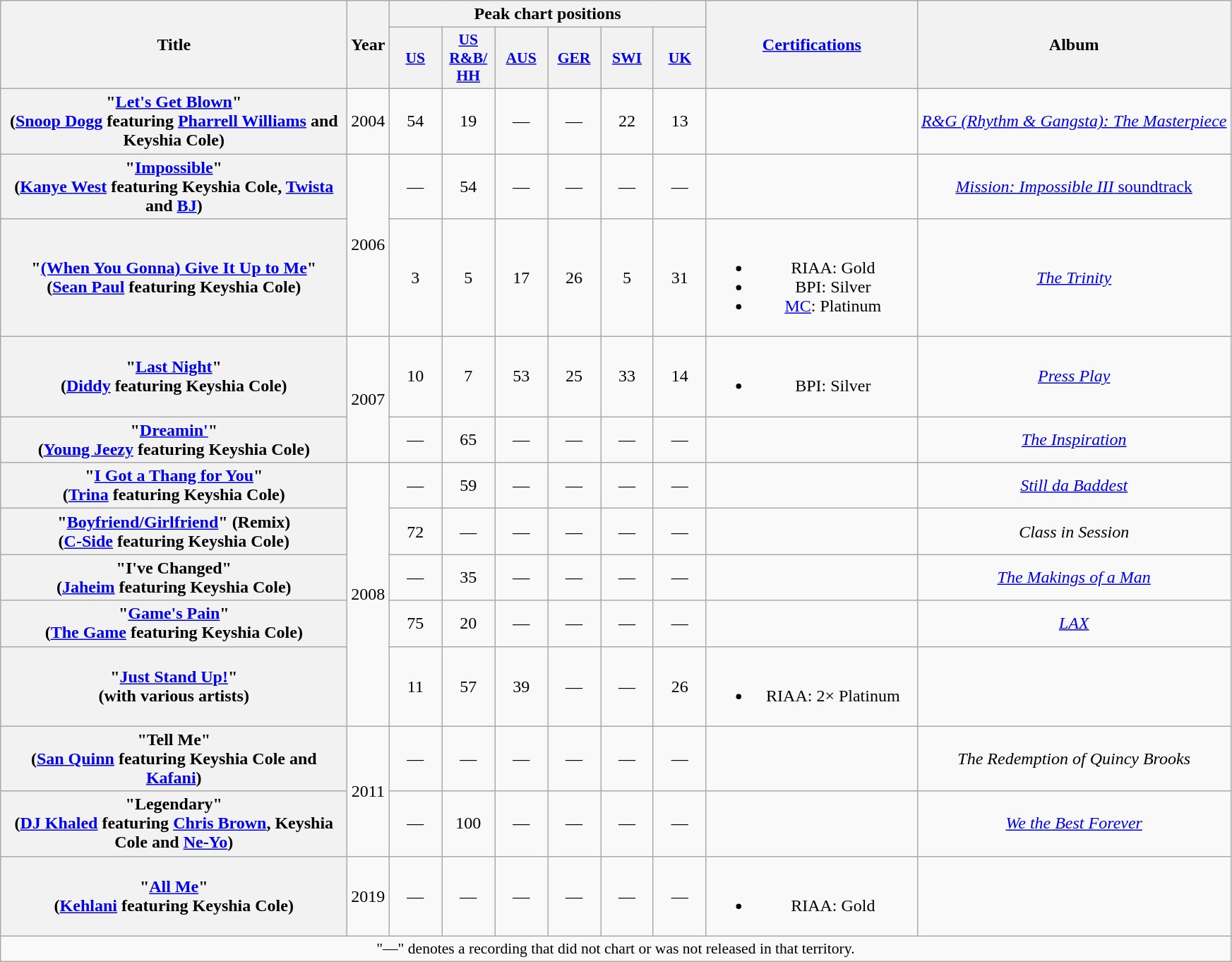<table class="wikitable plainrowheaders" style="text-align:center;">
<tr>
<th scope="col" rowspan="2" style="width:20em;">Title</th>
<th scope="col" rowspan="2">Year</th>
<th scope="col" colspan="6">Peak chart positions</th>
<th scope="col" rowspan="2" style="width:12em;"><a href='#'>Certifications</a></th>
<th scope="col" rowspan="2">Album</th>
</tr>
<tr>
<th style="width:3em;font-size:90%;"><a href='#'>US</a><br></th>
<th style="width:3em;font-size:90%;"><a href='#'>US<br>R&B/<br>HH</a><br></th>
<th style="width:3em;font-size:90%;"><a href='#'>AUS</a><br></th>
<th style="width:3em;font-size:90%;"><a href='#'>GER</a><br></th>
<th style="width:3em;font-size:90%;"><a href='#'>SWI</a><br></th>
<th style="width:3em;font-size:90%;"><a href='#'>UK</a><br></th>
</tr>
<tr>
<th scope="row">"<a href='#'>Let's Get Blown</a>"<br><span>(<a href='#'>Snoop Dogg</a> featuring <a href='#'>Pharrell Williams</a> and Keyshia Cole)</span></th>
<td>2004</td>
<td>54</td>
<td>19</td>
<td>—</td>
<td>—</td>
<td>22</td>
<td>13</td>
<td></td>
<td><em><a href='#'>R&G (Rhythm & Gangsta): The Masterpiece</a></em></td>
</tr>
<tr>
<th scope="row">"<a href='#'>Impossible</a>"<br><span>(<a href='#'>Kanye West</a> featuring Keyshia Cole, <a href='#'>Twista</a> and <a href='#'>BJ</a>)</span></th>
<td rowspan="2">2006</td>
<td>—</td>
<td>54</td>
<td>—</td>
<td>—</td>
<td>—</td>
<td>—</td>
<td></td>
<td><a href='#'><em>Mission: Impossible III</em> soundtrack</a></td>
</tr>
<tr>
<th scope="row">"<a href='#'>(When You Gonna) Give It Up to Me</a>"<br><span>(<a href='#'>Sean Paul</a> featuring Keyshia Cole)</span></th>
<td>3</td>
<td>5</td>
<td>17</td>
<td>26</td>
<td>5</td>
<td>31</td>
<td><br><ul><li>RIAA: Gold</li><li>BPI: Silver</li><li><a href='#'>MC</a>: Platinum</li></ul></td>
<td><em><a href='#'>The Trinity</a></em></td>
</tr>
<tr>
<th scope="row">"<a href='#'>Last Night</a>"<br><span>(<a href='#'>Diddy</a> featuring Keyshia Cole)</span></th>
<td rowspan="2">2007</td>
<td>10</td>
<td>7</td>
<td>53</td>
<td>25</td>
<td>33</td>
<td>14</td>
<td><br><ul><li>BPI: Silver</li></ul></td>
<td><em><a href='#'>Press Play</a></em></td>
</tr>
<tr>
<th scope="row">"<a href='#'>Dreamin'</a>"<br><span>(<a href='#'>Young Jeezy</a> featuring Keyshia Cole)</span></th>
<td>—</td>
<td>65</td>
<td>—</td>
<td>—</td>
<td>—</td>
<td>—</td>
<td></td>
<td><em><a href='#'>The Inspiration</a></em></td>
</tr>
<tr>
<th scope="row">"<a href='#'>I Got a Thang for You</a>"<br><span>(<a href='#'>Trina</a> featuring Keyshia Cole)</span></th>
<td rowspan="5">2008</td>
<td>—</td>
<td>59</td>
<td>—</td>
<td>—</td>
<td>—</td>
<td>—</td>
<td></td>
<td><em><a href='#'>Still da Baddest</a></em></td>
</tr>
<tr>
<th scope="row">"<a href='#'>Boyfriend/Girlfriend</a>" (Remix)<br><span>(<a href='#'>C-Side</a> featuring Keyshia Cole)</span></th>
<td>72</td>
<td>—</td>
<td>—</td>
<td>—</td>
<td>—</td>
<td>—</td>
<td></td>
<td><em>Class in Session</em></td>
</tr>
<tr>
<th scope="row">"I've Changed"<br><span>(<a href='#'>Jaheim</a> featuring Keyshia Cole)</span></th>
<td>—</td>
<td>35</td>
<td>—</td>
<td>—</td>
<td>—</td>
<td>—</td>
<td></td>
<td><em><a href='#'>The Makings of a Man</a></em></td>
</tr>
<tr>
<th scope="row">"<a href='#'>Game's Pain</a>"<br><span>(<a href='#'>The Game</a> featuring Keyshia Cole)</span></th>
<td>75</td>
<td>20</td>
<td>—</td>
<td>—</td>
<td>—</td>
<td>—</td>
<td></td>
<td><em><a href='#'>LAX</a></em></td>
</tr>
<tr>
<th scope="row">"<a href='#'>Just Stand Up!</a>"<br><span>(with various artists)</span></th>
<td>11</td>
<td>57</td>
<td>39</td>
<td>—</td>
<td>—</td>
<td>26</td>
<td><br><ul><li>RIAA: 2× Platinum</li></ul></td>
<td></td>
</tr>
<tr>
<th scope="row">"Tell Me"<br><span>(<a href='#'>San Quinn</a> featuring Keyshia Cole and <a href='#'>Kafani</a>)</span></th>
<td rowspan="2">2011</td>
<td>—</td>
<td>—</td>
<td>—</td>
<td>—</td>
<td>—</td>
<td>—</td>
<td></td>
<td><em>The Redemption of Quincy Brooks</em></td>
</tr>
<tr>
<th scope="row">"Legendary"<br><span>(<a href='#'>DJ Khaled</a> featuring <a href='#'>Chris Brown</a>, Keyshia Cole and <a href='#'>Ne-Yo</a>)</span></th>
<td>—</td>
<td>100</td>
<td>—</td>
<td>—</td>
<td>—</td>
<td>—</td>
<td></td>
<td><em><a href='#'>We the Best Forever</a></em></td>
</tr>
<tr>
<th scope="row">"<a href='#'>All Me</a>"<br><span>(<a href='#'>Kehlani</a> featuring Keyshia Cole)</span></th>
<td>2019</td>
<td>—</td>
<td>—</td>
<td>—</td>
<td>—</td>
<td>—</td>
<td>—</td>
<td><br><ul><li>RIAA: Gold</li></ul></td>
<td></td>
</tr>
<tr>
<td colspan="14" style="font-size:90%">"—" denotes a recording that did not chart or was not released in that territory.</td>
</tr>
</table>
